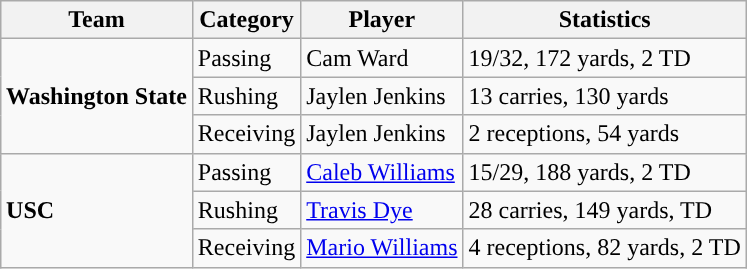<table class="wikitable" style="float: right;">
<tr>
<th>Team</th>
<th>Category</th>
<th>Player</th>
<th>Statistics</th>
</tr>
<tr>
<td rowspan=3><strong>Washington State</strong></td>
<td>Passing</td>
<td>Cam Ward</td>
<td>19/32, 172 yards, 2 TD</td>
</tr>
<tr>
<td>Rushing</td>
<td>Jaylen Jenkins</td>
<td>13 carries, 130 yards</td>
</tr>
<tr>
<td>Receiving</td>
<td>Jaylen Jenkins</td>
<td>2 receptions, 54 yards</td>
</tr>
<tr>
<td rowspan=3><strong>USC</strong></td>
<td>Passing</td>
<td><a href='#'>Caleb Williams</a></td>
<td>15/29, 188 yards, 2 TD</td>
</tr>
<tr>
<td>Rushing</td>
<td><a href='#'>Travis Dye</a></td>
<td>28 carries, 149 yards, TD</td>
</tr>
<tr>
<td>Receiving</td>
<td><a href='#'>Mario Williams</a></td>
<td>4 receptions, 82 yards, 2 TD</td>
</tr>
</table>
